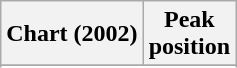<table class="wikitable sortable">
<tr>
<th>Chart (2002)</th>
<th>Peak<br>position</th>
</tr>
<tr>
</tr>
<tr>
</tr>
<tr>
</tr>
</table>
